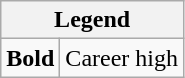<table class="wikitable mw-collapsible mw-collapsed">
<tr>
<th colspan="2">Legend</th>
</tr>
<tr>
<td><strong>Bold</strong></td>
<td>Career high</td>
</tr>
</table>
